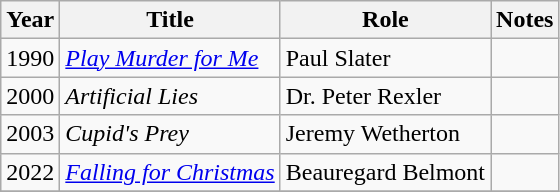<table class="wikitable sortable">
<tr>
<th>Year</th>
<th>Title</th>
<th>Role</th>
<th class="unsortable">Notes</th>
</tr>
<tr>
<td>1990</td>
<td><em><a href='#'>Play Murder for Me</a></em></td>
<td>Paul Slater</td>
<td></td>
</tr>
<tr>
<td>2000</td>
<td><em>Artificial Lies</em></td>
<td>Dr. Peter Rexler</td>
<td></td>
</tr>
<tr>
<td>2003</td>
<td><em>Cupid's Prey</em></td>
<td>Jeremy Wetherton</td>
<td></td>
</tr>
<tr>
<td>2022</td>
<td><em><a href='#'>Falling for Christmas</a></em></td>
<td>Beauregard Belmont</td>
<td></td>
</tr>
<tr>
</tr>
</table>
